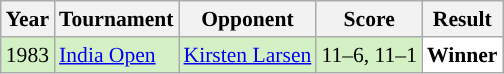<table class="sortable wikitable" style="font-size: 90%;">
<tr>
<th>Year</th>
<th>Tournament</th>
<th>Opponent</th>
<th>Score</th>
<th>Result</th>
</tr>
<tr style="background:#D4F1C5">
<td align="center">1983</td>
<td align="left"><a href='#'>India Open</a></td>
<td align="left"> <a href='#'>Kirsten Larsen</a></td>
<td align="left">11–6, 11–1</td>
<td style="text-align:left; background:white"> <strong>Winner</strong></td>
</tr>
</table>
